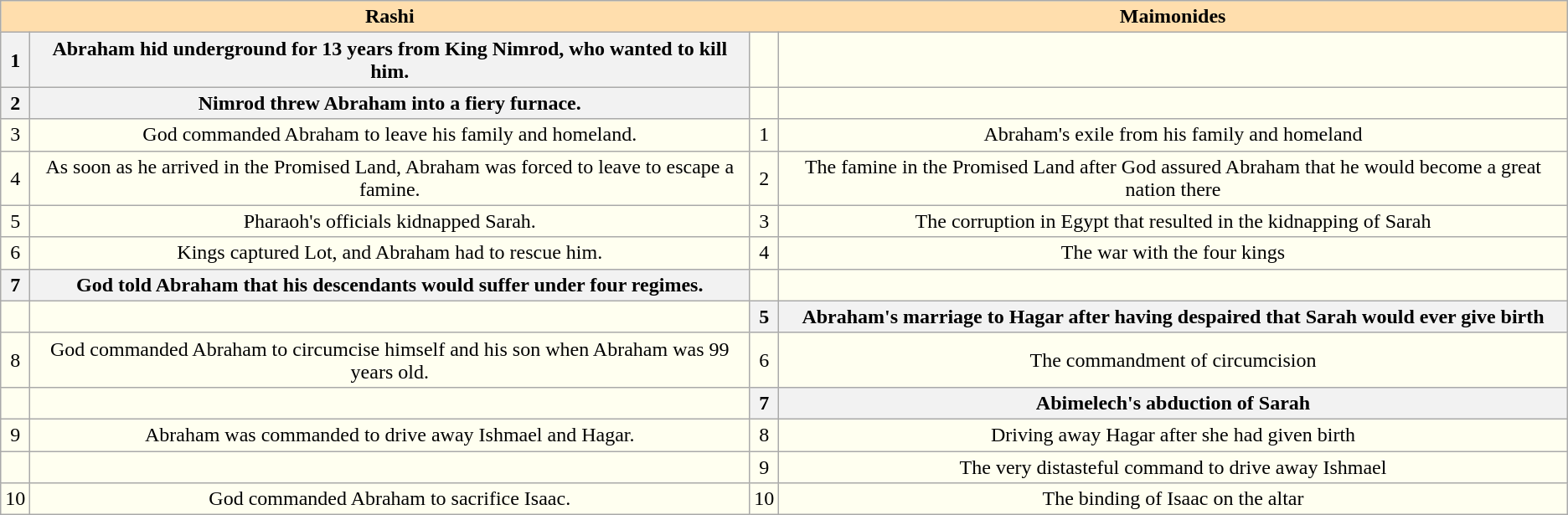<table class="wikitable" style="text-align:center; background:Ivory;">
<tr>
<th style="border:1px white; background:Navajowhite;"></th>
<th style="border:1px white; background:Navajowhite;"><strong>Rashi</strong></th>
<th style="border:1px white; background:Navajowhite;"></th>
<th style="border:1px white; background:Navajowhite;"><strong>Maimonides</strong></th>
</tr>
<tr>
<th>1</th>
<th>Abraham hid underground for 13 years from King Nimrod, who wanted to kill him.</th>
<td></td>
<td></td>
</tr>
<tr>
<th>2</th>
<th>Nimrod threw Abraham into a fiery furnace.</th>
<td></td>
<td></td>
</tr>
<tr>
<td>3</td>
<td>God commanded Abraham to leave his family and homeland.</td>
<td>1</td>
<td>Abraham's exile from his family and homeland</td>
</tr>
<tr>
<td>4</td>
<td>As soon as he arrived in the Promised Land, Abraham was forced to leave to escape a famine.</td>
<td>2</td>
<td>The famine in the Promised Land after God assured Abraham that he would become a great nation there</td>
</tr>
<tr>
<td>5</td>
<td>Pharaoh's officials kidnapped Sarah.</td>
<td>3</td>
<td>The corruption in Egypt that resulted in the kidnapping of Sarah</td>
</tr>
<tr>
<td>6</td>
<td>Kings captured Lot, and Abraham had to rescue him.</td>
<td>4</td>
<td>The war with the four kings</td>
</tr>
<tr>
<th>7</th>
<th>God told Abraham that his descendants would suffer under four regimes.</th>
<td></td>
<td></td>
</tr>
<tr>
<td></td>
<td></td>
<th>5</th>
<th>Abraham's marriage to Hagar after having despaired that Sarah would ever give birth</th>
</tr>
<tr>
<td>8</td>
<td>God commanded Abraham to circumcise himself and his son when Abraham was 99 years old.</td>
<td>6</td>
<td>The commandment of circumcision</td>
</tr>
<tr>
<td></td>
<td></td>
<th>7</th>
<th>Abimelech's abduction of Sarah</th>
</tr>
<tr>
<td>9</td>
<td>Abraham was commanded to drive away Ishmael and Hagar.</td>
<td>8</td>
<td>Driving away Hagar after she had given birth</td>
</tr>
<tr>
<td></td>
<td></td>
<td>9</td>
<td>The very distasteful command to drive away Ishmael</td>
</tr>
<tr>
<td>10</td>
<td>God commanded Abraham to sacrifice Isaac.</td>
<td>10</td>
<td>The binding of Isaac on the altar</td>
</tr>
</table>
